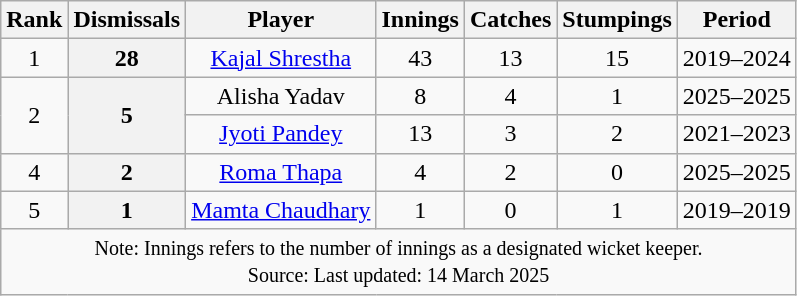<table class="wikitable" style="text-align: center;">
<tr>
<th>Rank</th>
<th>Dismissals</th>
<th>Player</th>
<th>Innings</th>
<th>Catches</th>
<th>Stumpings</th>
<th>Period</th>
</tr>
<tr>
<td>1</td>
<th>28</th>
<td><a href='#'>Kajal Shrestha</a></td>
<td>43</td>
<td>13</td>
<td>15</td>
<td>2019–2024</td>
</tr>
<tr>
<td rowspan="2">2</td>
<th rowspan="2">5</th>
<td>Alisha Yadav</td>
<td>8</td>
<td>4</td>
<td>1</td>
<td>2025–2025</td>
</tr>
<tr>
<td><a href='#'>Jyoti Pandey</a></td>
<td>13</td>
<td>3</td>
<td>2</td>
<td>2021–2023</td>
</tr>
<tr>
<td>4</td>
<th>2</th>
<td><a href='#'>Roma Thapa</a></td>
<td>4</td>
<td>2</td>
<td>0</td>
<td>2025–2025</td>
</tr>
<tr>
<td>5</td>
<th>1</th>
<td><a href='#'>Mamta Chaudhary</a></td>
<td>1</td>
<td>0</td>
<td>1</td>
<td>2019–2019</td>
</tr>
<tr>
<td colspan="7"><small>Note: Innings refers to the number of innings as a designated wicket keeper.<br>Source:  Last updated: 14 March 2025</small></td>
</tr>
</table>
